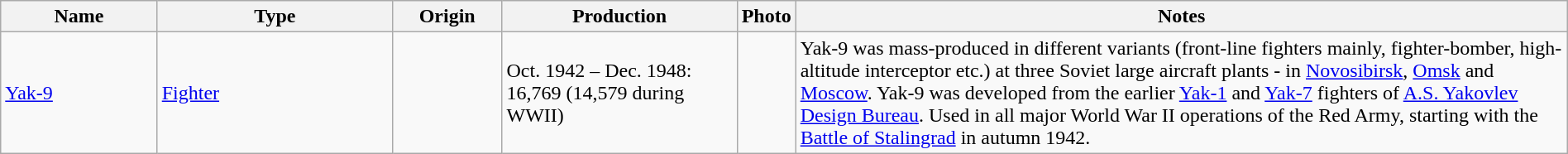<table class="wikitable" style="width:100%;">
<tr>
<th style="width:10%;">Name</th>
<th style="width:15%;">Type</th>
<th style="width:7%;">Origin</th>
<th style="width:15%;">Production</th>
<th>Photo</th>
<th>Notes</th>
</tr>
<tr>
<td><a href='#'>Yak-9</a></td>
<td><a href='#'>Fighter</a></td>
<td></td>
<td>Oct. 1942 – Dec. 1948: 16,769 (14,579 during WWII)</td>
<td></td>
<td>Yak-9 was mass-produced in different variants (front-line fighters mainly, fighter-bomber, high-altitude interceptor etc.) at three Soviet large aircraft plants - in <a href='#'>Novosibirsk</a>, <a href='#'>Omsk</a> and <a href='#'>Moscow</a>. Yak-9 was developed from the earlier <a href='#'>Yak-1</a> and <a href='#'>Yak-7</a> fighters of <a href='#'>A.S. Yakovlev Design Bureau</a>. Used in all major World War II operations of the Red Army, starting with the <a href='#'>Battle of Stalingrad</a> in autumn 1942.</td>
</tr>
</table>
